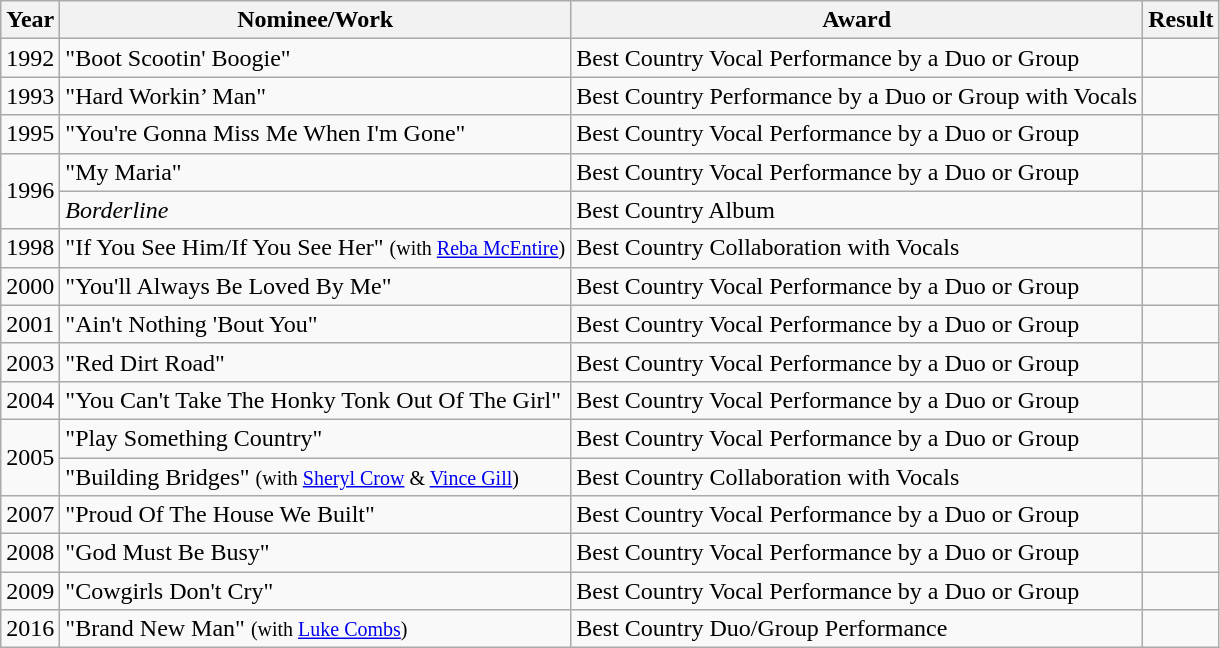<table class="wikitable">
<tr>
<th>Year</th>
<th>Nominee/Work</th>
<th>Award</th>
<th>Result</th>
</tr>
<tr>
<td>1992</td>
<td>"Boot Scootin' Boogie"</td>
<td>Best Country Vocal Performance by a Duo or Group</td>
<td></td>
</tr>
<tr>
<td>1993</td>
<td>"Hard Workin’ Man"</td>
<td>Best Country Performance by a Duo or Group with Vocals</td>
<td></td>
</tr>
<tr>
<td>1995</td>
<td>"You're Gonna Miss Me When I'm Gone"</td>
<td>Best Country Vocal Performance by a Duo or Group</td>
<td></td>
</tr>
<tr>
<td rowspan=2>1996</td>
<td>"My Maria"</td>
<td>Best Country Vocal Performance by a Duo or Group</td>
<td></td>
</tr>
<tr>
<td><em>Borderline</em></td>
<td>Best Country Album</td>
<td></td>
</tr>
<tr>
<td>1998</td>
<td>"If You See Him/If You See Her" <small>(with <a href='#'>Reba McEntire</a>)</small></td>
<td>Best Country Collaboration with Vocals</td>
<td></td>
</tr>
<tr>
<td>2000</td>
<td>"You'll Always Be Loved By Me"</td>
<td>Best Country Vocal Performance by a Duo or Group</td>
<td></td>
</tr>
<tr>
<td>2001</td>
<td>"Ain't Nothing 'Bout You"</td>
<td>Best Country Vocal Performance by a Duo or Group</td>
<td></td>
</tr>
<tr>
<td>2003</td>
<td>"Red Dirt Road"</td>
<td>Best Country Vocal Performance by a Duo or Group</td>
<td></td>
</tr>
<tr>
<td>2004</td>
<td>"You Can't Take The Honky Tonk Out Of The Girl"</td>
<td>Best Country Vocal Performance by a Duo or Group</td>
<td></td>
</tr>
<tr>
<td rowspan=2>2005</td>
<td>"Play Something Country"</td>
<td>Best Country Vocal Performance by a Duo or Group</td>
<td></td>
</tr>
<tr>
<td>"Building Bridges" <small>(with <a href='#'>Sheryl Crow</a> & <a href='#'>Vince Gill</a>)</small></td>
<td>Best Country Collaboration with Vocals</td>
<td></td>
</tr>
<tr>
<td>2007</td>
<td>"Proud Of The House We Built"</td>
<td>Best Country Vocal Performance by a Duo or Group</td>
<td></td>
</tr>
<tr>
<td>2008</td>
<td>"God Must Be Busy"</td>
<td>Best Country Vocal Performance by a Duo or Group</td>
<td></td>
</tr>
<tr>
<td>2009</td>
<td>"Cowgirls Don't Cry"</td>
<td>Best Country Vocal Performance by a Duo or Group</td>
<td></td>
</tr>
<tr>
<td>2016</td>
<td>"Brand New Man" <small>(with <a href='#'>Luke Combs</a>)</small></td>
<td>Best Country Duo/Group Performance</td>
<td></td>
</tr>
</table>
